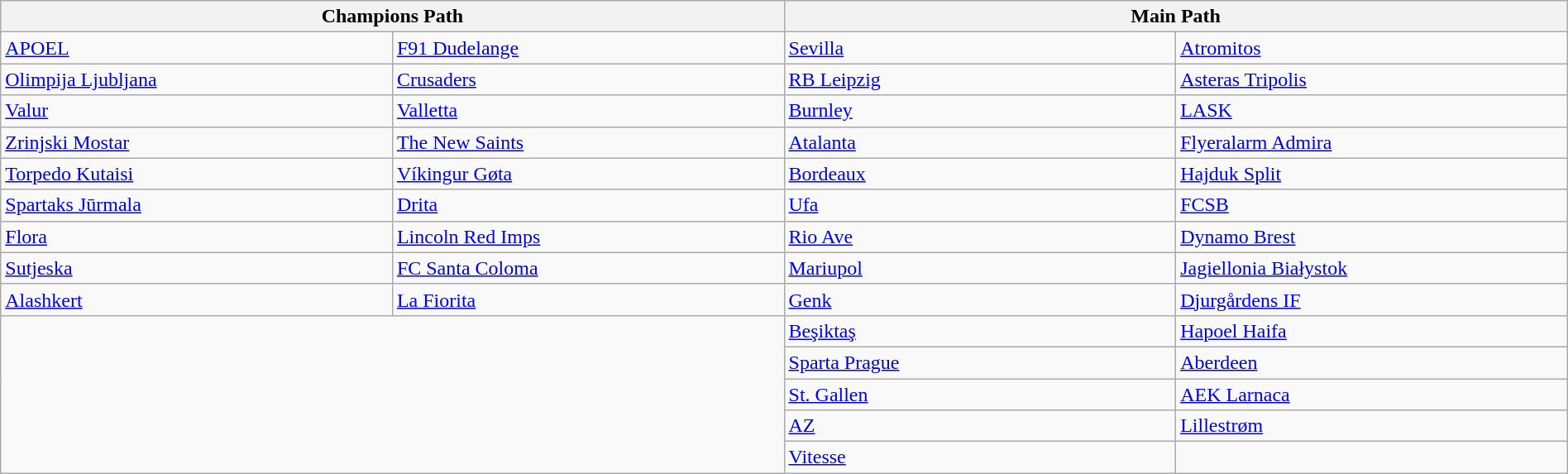<table class="wikitable" style="table-layout:fixed;width:100%;">
<tr>
<th colspan="2">Champions Path</th>
<th colspan="2">Main Path</th>
</tr>
<tr>
<td width=25%> <a href='#'>APOEL</a> </td>
<td width=25%> <a href='#'>F91 Dudelange</a> </td>
<td width=25%> <a href='#'>Sevilla</a> </td>
<td width=25%> <a href='#'>Atromitos</a> </td>
</tr>
<tr>
<td> <a href='#'>Olimpija Ljubljana</a> </td>
<td> <a href='#'>Crusaders</a> </td>
<td> <a href='#'>RB Leipzig</a> </td>
<td> <a href='#'>Asteras Tripolis</a> </td>
</tr>
<tr>
<td> <a href='#'>Valur</a> </td>
<td> <a href='#'>Valletta</a> </td>
<td> <a href='#'>Burnley</a> </td>
<td> <a href='#'>LASK</a> </td>
</tr>
<tr>
<td> <a href='#'>Zrinjski Mostar</a> </td>
<td> <a href='#'>The New Saints</a> </td>
<td> <a href='#'>Atalanta</a> </td>
<td> <a href='#'>Flyeralarm Admira</a> </td>
</tr>
<tr>
<td> <a href='#'>Torpedo Kutaisi</a> </td>
<td> <a href='#'>Víkingur Gøta</a> </td>
<td> <a href='#'>Bordeaux</a> </td>
<td> <a href='#'>Hajduk Split</a> </td>
</tr>
<tr>
<td> <a href='#'>Spartaks Jūrmala</a> </td>
<td> <a href='#'>Drita</a> </td>
<td> <a href='#'>Ufa</a> </td>
<td> <a href='#'>FCSB</a> </td>
</tr>
<tr>
<td> <a href='#'>Flora</a> </td>
<td> <a href='#'>Lincoln Red Imps</a> </td>
<td> <a href='#'>Rio Ave</a> </td>
<td> <a href='#'>Dynamo Brest</a> </td>
</tr>
<tr>
<td> <a href='#'>Sutjeska</a> </td>
<td> <a href='#'>FC Santa Coloma</a> </td>
<td> <a href='#'>Mariupol</a> </td>
<td> <a href='#'>Jagiellonia Białystok</a> </td>
</tr>
<tr>
<td> <a href='#'>Alashkert</a> </td>
<td> <a href='#'>La Fiorita</a> </td>
<td> <a href='#'>Genk</a> </td>
<td> <a href='#'>Djurgårdens IF</a> </td>
</tr>
<tr>
<td rowspan="5" colspan="2"></td>
<td> <a href='#'>Beşiktaş</a> </td>
<td> <a href='#'>Hapoel Haifa</a> </td>
</tr>
<tr>
<td> <a href='#'>Sparta Prague</a> </td>
<td> <a href='#'>Aberdeen</a> </td>
</tr>
<tr>
<td> <a href='#'>St. Gallen</a> </td>
<td> <a href='#'>AEK Larnaca</a> </td>
</tr>
<tr>
<td> <a href='#'>AZ</a> </td>
<td> <a href='#'>Lillestrøm</a> </td>
</tr>
<tr>
<td> <a href='#'>Vitesse</a> </td>
<td></td>
</tr>
</table>
